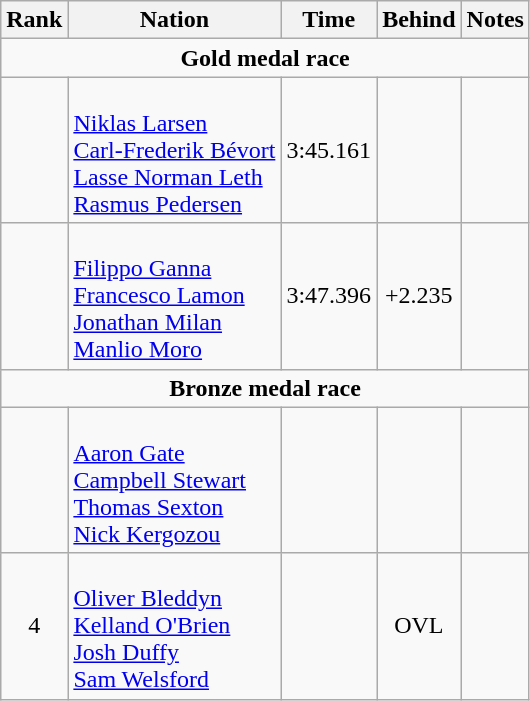<table class="wikitable" style="text-align:center">
<tr>
<th>Rank</th>
<th>Nation</th>
<th>Time</th>
<th>Behind</th>
<th>Notes</th>
</tr>
<tr>
<td colspan=6><strong>Gold medal race</strong></td>
</tr>
<tr>
<td></td>
<td align=left><br><a href='#'>Niklas Larsen</a><br><a href='#'>Carl-Frederik Bévort</a> <br><a href='#'>Lasse Norman Leth</a><br><a href='#'>Rasmus Pedersen</a></td>
<td>3:45.161</td>
<td></td>
<td></td>
</tr>
<tr>
<td></td>
<td align=left><br><a href='#'>Filippo Ganna</a><br><a href='#'>Francesco Lamon</a><br><a href='#'>Jonathan Milan</a><br><a href='#'>Manlio Moro</a></td>
<td>3:47.396</td>
<td>+2.235</td>
<td></td>
</tr>
<tr>
<td colspan=6><strong>Bronze medal race</strong></td>
</tr>
<tr>
<td></td>
<td align=left><br><a href='#'>Aaron Gate</a><br><a href='#'>Campbell Stewart</a><br><a href='#'>Thomas Sexton</a><br><a href='#'>Nick Kergozou</a></td>
<td></td>
<td></td>
<td></td>
</tr>
<tr>
<td>4</td>
<td align=left><br><a href='#'>Oliver Bleddyn</a><br><a href='#'>Kelland O'Brien</a><br><a href='#'>Josh Duffy</a><br><a href='#'>Sam Welsford</a></td>
<td></td>
<td>OVL</td>
<td></td>
</tr>
</table>
